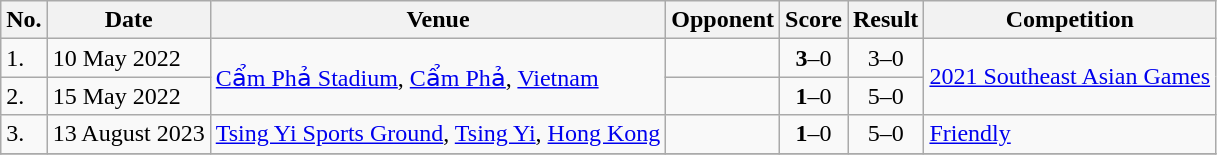<table class="wikitable">
<tr>
<th>No.</th>
<th>Date</th>
<th>Venue</th>
<th>Opponent</th>
<th>Score</th>
<th>Result</th>
<th>Competition</th>
</tr>
<tr>
<td>1.</td>
<td>10 May 2022</td>
<td rowspan=2><a href='#'>Cẩm Phả Stadium</a>, <a href='#'>Cẩm Phả</a>, <a href='#'>Vietnam</a></td>
<td></td>
<td align=center><strong>3</strong>–0</td>
<td align=center>3–0</td>
<td rowspan=2><a href='#'>2021 Southeast Asian Games</a></td>
</tr>
<tr>
<td>2.</td>
<td>15 May 2022</td>
<td></td>
<td align=center><strong>1</strong>–0</td>
<td align=center>5–0</td>
</tr>
<tr>
<td>3.</td>
<td>13 August 2023</td>
<td><a href='#'>Tsing Yi Sports Ground</a>, <a href='#'>Tsing Yi</a>, <a href='#'>Hong Kong</a></td>
<td></td>
<td align=center><strong>1</strong>–0</td>
<td align=center>5–0</td>
<td><a href='#'>Friendly</a></td>
</tr>
<tr>
</tr>
</table>
